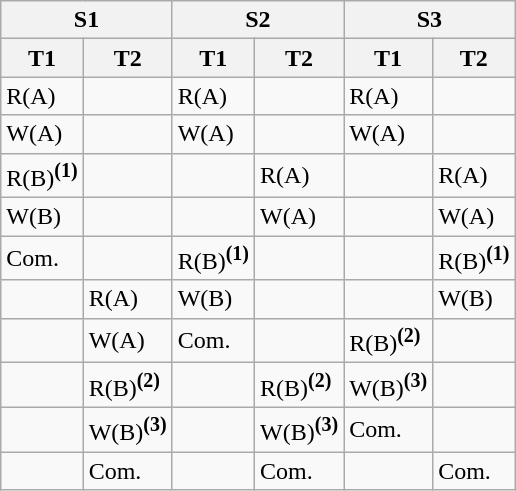<table class="wikitable">
<tr>
<th colspan="2">S1</th>
<th colspan="2">S2</th>
<th colspan="2">S3</th>
</tr>
<tr>
<th>T1</th>
<th>T2</th>
<th>T1</th>
<th>T2</th>
<th>T1</th>
<th>T2</th>
</tr>
<tr>
<td>R(A)</td>
<td></td>
<td>R(A)</td>
<td></td>
<td>R(A)</td>
<td></td>
</tr>
<tr>
<td>W(A)</td>
<td></td>
<td>W(A)</td>
<td></td>
<td>W(A)</td>
<td></td>
</tr>
<tr>
<td>R(B)<sup><strong>(1)</strong></sup></td>
<td></td>
<td></td>
<td>R(A)</td>
<td></td>
<td>R(A)</td>
</tr>
<tr>
<td>W(B)</td>
<td></td>
<td></td>
<td>W(A)</td>
<td></td>
<td>W(A)</td>
</tr>
<tr>
<td>Com.</td>
<td></td>
<td>R(B)<sup><strong>(1)</strong></sup></td>
<td></td>
<td></td>
<td>R(B)<sup><strong>(1)</strong></sup></td>
</tr>
<tr>
<td></td>
<td>R(A)</td>
<td>W(B)</td>
<td></td>
<td></td>
<td>W(B)</td>
</tr>
<tr>
<td></td>
<td>W(A)</td>
<td>Com.</td>
<td></td>
<td>R(B)<sup><strong>(2)</strong></sup></td>
<td></td>
</tr>
<tr>
<td></td>
<td>R(B)<sup><strong>(2)</strong></sup></td>
<td></td>
<td>R(B)<sup><strong>(2)</strong></sup></td>
<td>W(B)<sup><strong>(3)</strong></sup></td>
<td></td>
</tr>
<tr>
<td></td>
<td>W(B)<sup><strong>(3)</strong></sup></td>
<td></td>
<td>W(B)<sup><strong>(3)</strong></sup></td>
<td>Com.</td>
<td></td>
</tr>
<tr>
<td></td>
<td>Com.</td>
<td></td>
<td>Com.</td>
<td></td>
<td>Com.</td>
</tr>
</table>
